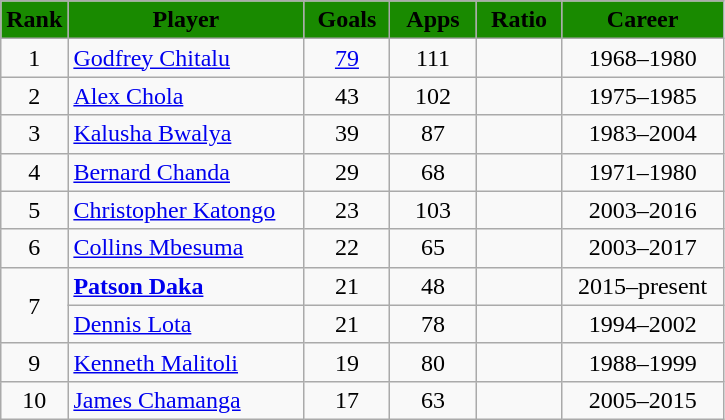<table class="wikitable sortable"  style="text-align:center;">
<tr>
<th style="background:#198A00" width="20px"><span>Rank</span></th>
<th style="background:#198A00" width="150px"><span>Player</span></th>
<th style="background:#198A00" width="50px"><span>Goals</span></th>
<th style="background:#198A00" width="50px"><span>Apps</span></th>
<th style="background:#198A00" width="50px"><span>Ratio</span></th>
<th style="background:#198A00" width="100px"><span>Career</span></th>
</tr>
<tr>
<td>1</td>
<td align=left><a href='#'>Godfrey Chitalu</a></td>
<td><a href='#'>79</a></td>
<td>111</td>
<td></td>
<td>1968–1980</td>
</tr>
<tr>
<td>2</td>
<td align=left><a href='#'>Alex Chola</a></td>
<td>43</td>
<td>102</td>
<td></td>
<td>1975–1985</td>
</tr>
<tr>
<td>3</td>
<td align=left><a href='#'>Kalusha Bwalya</a></td>
<td>39</td>
<td>87</td>
<td></td>
<td>1983–2004</td>
</tr>
<tr>
<td>4</td>
<td align=left><a href='#'>Bernard Chanda</a></td>
<td>29</td>
<td>68</td>
<td></td>
<td>1971–1980</td>
</tr>
<tr>
<td>5</td>
<td align=left><a href='#'>Christopher Katongo</a></td>
<td>23</td>
<td>103</td>
<td></td>
<td>2003–2016</td>
</tr>
<tr>
<td>6</td>
<td align=left><a href='#'>Collins Mbesuma</a></td>
<td>22</td>
<td>65</td>
<td></td>
<td>2003–2017</td>
</tr>
<tr>
<td rowspan=2>7</td>
<td align=left><strong><a href='#'>Patson Daka</a></strong></td>
<td>21</td>
<td>48</td>
<td></td>
<td>2015–present</td>
</tr>
<tr>
<td align=left><a href='#'>Dennis Lota</a></td>
<td>21</td>
<td>78</td>
<td></td>
<td>1994–2002</td>
</tr>
<tr>
<td>9</td>
<td align=left><a href='#'>Kenneth Malitoli</a></td>
<td>19</td>
<td>80</td>
<td></td>
<td>1988–1999</td>
</tr>
<tr>
<td>10</td>
<td align=left><a href='#'>James Chamanga</a></td>
<td>17</td>
<td>63</td>
<td></td>
<td>2005–2015</td>
</tr>
</table>
